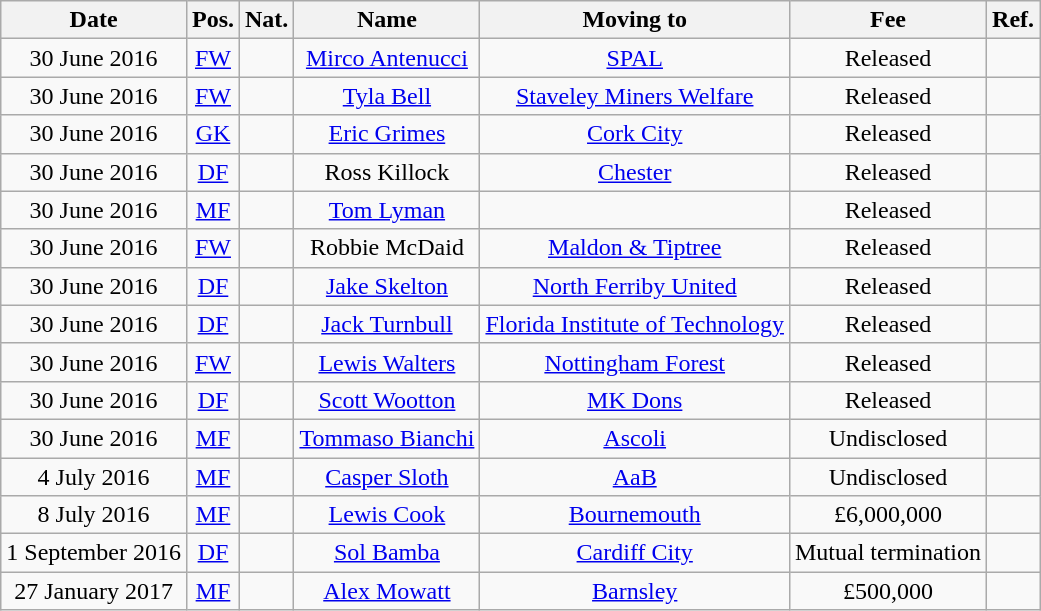<table class="wikitable" style="text-align:center;">
<tr>
<th>Date</th>
<th>Pos.</th>
<th>Nat.</th>
<th>Name</th>
<th>Moving to</th>
<th>Fee</th>
<th>Ref.</th>
</tr>
<tr>
<td>30 June 2016</td>
<td><a href='#'>FW</a></td>
<td></td>
<td><a href='#'>Mirco Antenucci</a></td>
<td><a href='#'>SPAL</a></td>
<td>Released</td>
<td></td>
</tr>
<tr>
<td>30 June 2016</td>
<td><a href='#'>FW</a></td>
<td></td>
<td><a href='#'>Tyla Bell</a></td>
<td><a href='#'>Staveley Miners Welfare</a></td>
<td>Released</td>
<td></td>
</tr>
<tr>
<td>30 June 2016</td>
<td><a href='#'>GK</a></td>
<td></td>
<td><a href='#'>Eric Grimes</a></td>
<td><a href='#'>Cork City</a></td>
<td>Released</td>
<td></td>
</tr>
<tr>
<td>30 June 2016</td>
<td><a href='#'>DF</a></td>
<td></td>
<td>Ross Killock</td>
<td><a href='#'>Chester</a></td>
<td>Released</td>
<td></td>
</tr>
<tr>
<td>30 June 2016</td>
<td><a href='#'>MF</a></td>
<td></td>
<td><a href='#'>Tom Lyman</a></td>
<td></td>
<td>Released</td>
<td></td>
</tr>
<tr>
<td>30 June 2016</td>
<td><a href='#'>FW</a></td>
<td></td>
<td>Robbie McDaid</td>
<td><a href='#'>Maldon & Tiptree</a></td>
<td>Released</td>
<td></td>
</tr>
<tr>
<td>30 June 2016</td>
<td><a href='#'>DF</a></td>
<td></td>
<td><a href='#'>Jake Skelton</a></td>
<td><a href='#'>North Ferriby United</a></td>
<td>Released</td>
<td></td>
</tr>
<tr>
<td>30 June 2016</td>
<td><a href='#'>DF</a></td>
<td></td>
<td><a href='#'>Jack Turnbull</a></td>
<td><a href='#'>Florida Institute of Technology</a></td>
<td>Released</td>
<td></td>
</tr>
<tr>
<td>30 June 2016</td>
<td><a href='#'>FW</a></td>
<td></td>
<td><a href='#'>Lewis Walters</a></td>
<td><a href='#'>Nottingham Forest</a></td>
<td>Released</td>
<td></td>
</tr>
<tr>
<td>30 June 2016</td>
<td><a href='#'>DF</a></td>
<td></td>
<td><a href='#'>Scott Wootton</a></td>
<td><a href='#'>MK Dons</a></td>
<td>Released</td>
<td></td>
</tr>
<tr>
<td>30 June 2016</td>
<td><a href='#'>MF</a></td>
<td></td>
<td><a href='#'>Tommaso Bianchi</a></td>
<td><a href='#'>Ascoli</a></td>
<td>Undisclosed</td>
<td></td>
</tr>
<tr>
<td>4 July 2016</td>
<td><a href='#'>MF</a></td>
<td></td>
<td><a href='#'>Casper Sloth</a></td>
<td><a href='#'>AaB</a></td>
<td>Undisclosed</td>
<td></td>
</tr>
<tr>
<td>8 July 2016</td>
<td><a href='#'>MF</a></td>
<td></td>
<td><a href='#'>Lewis Cook</a></td>
<td><a href='#'>Bournemouth</a></td>
<td>£6,000,000</td>
<td></td>
</tr>
<tr>
<td>1 September 2016</td>
<td><a href='#'>DF</a></td>
<td></td>
<td><a href='#'>Sol Bamba</a></td>
<td><a href='#'>Cardiff City</a></td>
<td>Mutual termination</td>
<td></td>
</tr>
<tr>
<td>27 January 2017</td>
<td><a href='#'>MF</a></td>
<td></td>
<td><a href='#'>Alex Mowatt</a></td>
<td><a href='#'>Barnsley</a></td>
<td>£500,000</td>
<td></td>
</tr>
</table>
